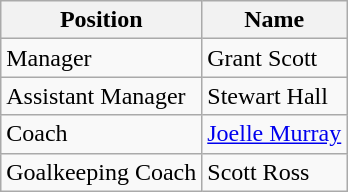<table class="wikitable">
<tr>
<th>Position</th>
<th>Name</th>
</tr>
<tr>
<td>Manager</td>
<td> Grant Scott</td>
</tr>
<tr>
<td>Assistant Manager</td>
<td> Stewart Hall</td>
</tr>
<tr>
<td>Coach</td>
<td> <a href='#'>Joelle Murray</a></td>
</tr>
<tr>
<td>Goalkeeping Coach</td>
<td> Scott Ross</td>
</tr>
</table>
